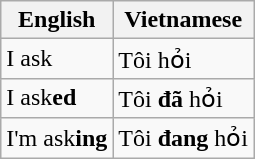<table class="wikitable">
<tr>
<th>English</th>
<th>Vietnamese</th>
</tr>
<tr>
<td>I ask</td>
<td>Tôi hỏi</td>
</tr>
<tr>
<td>I ask<strong>ed</strong></td>
<td>Tôi <strong>đã</strong> hỏi</td>
</tr>
<tr>
<td>I'm ask<strong>ing</strong></td>
<td>Tôi <strong>đang</strong> hỏi</td>
</tr>
</table>
